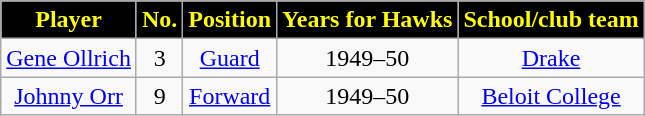<table class="wikitable sortable sortable" style="text-align:center">
<tr>
<th style="background:#000000;color:#FFFF00;">Player</th>
<th style="background:#000000;color:#FFFF00;">No.</th>
<th style="background:#000000;color:#FFFF00;">Position</th>
<th style="background:#000000;color:#FFFF00;">Years for Hawks</th>
<th style="background:#000000;color:#FFFF00;">School/club team</th>
</tr>
<tr>
<td><a href='#'>Gene Ollrich</a></td>
<td>3</td>
<td><a href='#'>Guard</a></td>
<td>1949–50</td>
<td><a href='#'>Drake</a></td>
</tr>
<tr>
<td><a href='#'>Johnny Orr</a></td>
<td>9</td>
<td><a href='#'>Forward</a></td>
<td>1949–50</td>
<td><a href='#'>Beloit College</a></td>
</tr>
</table>
